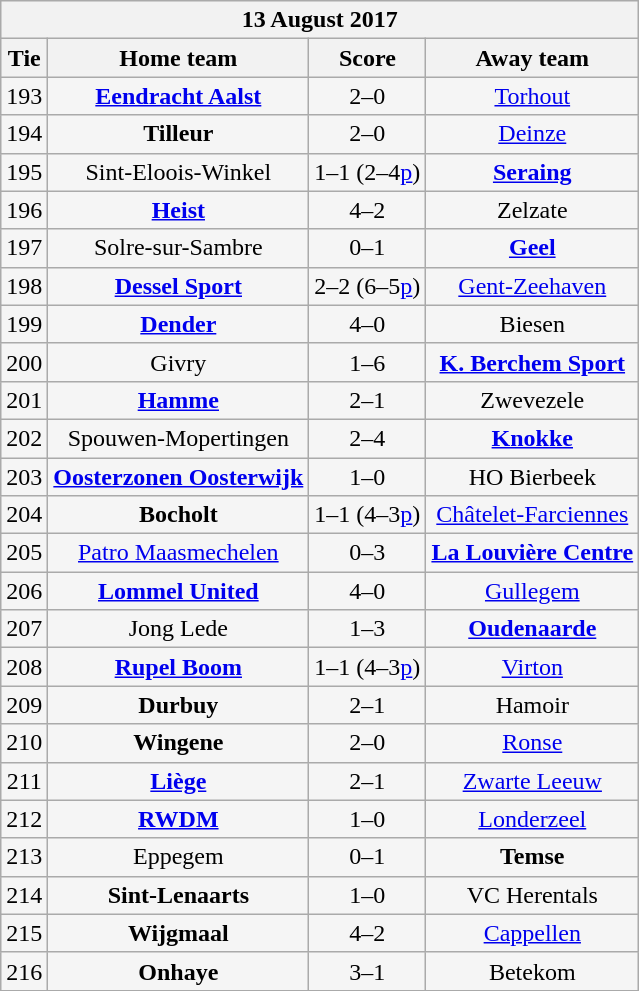<table class="wikitable" style="background:WhiteSmoke; text-align:center">
<tr>
<th colspan="4">13 August 2017</th>
</tr>
<tr>
<th>Tie</th>
<th>Home team</th>
<th>Score</th>
<th>Away team</th>
</tr>
<tr>
<td>193</td>
<td><strong><a href='#'>Eendracht Aalst</a></strong></td>
<td>2–0</td>
<td><a href='#'>Torhout</a></td>
</tr>
<tr>
<td>194</td>
<td><strong>Tilleur</strong></td>
<td>2–0</td>
<td><a href='#'>Deinze</a></td>
</tr>
<tr>
<td>195</td>
<td>Sint-Eloois-Winkel</td>
<td>1–1 (2–4<a href='#'>p</a>)</td>
<td><strong><a href='#'>Seraing</a></strong></td>
</tr>
<tr>
<td>196</td>
<td><strong><a href='#'>Heist</a></strong></td>
<td>4–2</td>
<td>Zelzate</td>
</tr>
<tr>
<td>197</td>
<td>Solre-sur-Sambre</td>
<td>0–1</td>
<td><strong><a href='#'>Geel</a></strong></td>
</tr>
<tr>
<td>198</td>
<td><strong><a href='#'>Dessel Sport</a></strong></td>
<td>2–2 (6–5<a href='#'>p</a>)</td>
<td><a href='#'> Gent-Zeehaven</a></td>
</tr>
<tr>
<td>199</td>
<td><strong><a href='#'>Dender</a></strong></td>
<td>4–0</td>
<td>Biesen</td>
</tr>
<tr>
<td>200</td>
<td>Givry</td>
<td>1–6</td>
<td><strong><a href='#'>K. Berchem Sport</a></strong></td>
</tr>
<tr>
<td>201</td>
<td><strong><a href='#'>Hamme</a></strong></td>
<td>2–1</td>
<td>Zwevezele</td>
</tr>
<tr>
<td>202</td>
<td>Spouwen-Mopertingen</td>
<td>2–4</td>
<td><strong><a href='#'>Knokke</a></strong></td>
</tr>
<tr>
<td>203</td>
<td><strong><a href='#'>Oosterzonen Oosterwijk</a></strong></td>
<td>1–0</td>
<td>HO Bierbeek</td>
</tr>
<tr>
<td>204</td>
<td><strong>Bocholt</strong></td>
<td>1–1 (4–3<a href='#'>p</a>)</td>
<td><a href='#'>Châtelet-Farciennes</a></td>
</tr>
<tr>
<td>205</td>
<td><a href='#'>Patro Maasmechelen</a></td>
<td>0–3</td>
<td><strong><a href='#'>La Louvière Centre</a></strong></td>
</tr>
<tr>
<td>206</td>
<td><strong><a href='#'>Lommel United</a></strong></td>
<td>4–0</td>
<td><a href='#'>Gullegem</a></td>
</tr>
<tr>
<td>207</td>
<td>Jong Lede</td>
<td>1–3</td>
<td><strong><a href='#'>Oudenaarde</a></strong></td>
</tr>
<tr>
<td>208</td>
<td><strong><a href='#'>Rupel Boom</a></strong></td>
<td>1–1 (4–3<a href='#'>p</a>)</td>
<td><a href='#'>Virton</a></td>
</tr>
<tr>
<td>209</td>
<td><strong>Durbuy</strong></td>
<td>2–1</td>
<td>Hamoir</td>
</tr>
<tr>
<td>210</td>
<td><strong>Wingene</strong></td>
<td>2–0</td>
<td><a href='#'>Ronse</a></td>
</tr>
<tr>
<td>211</td>
<td><strong><a href='#'>Liège</a></strong></td>
<td>2–1</td>
<td><a href='#'>Zwarte Leeuw</a></td>
</tr>
<tr>
<td>212</td>
<td><strong><a href='#'>RWDM</a></strong></td>
<td>1–0</td>
<td><a href='#'>Londerzeel</a></td>
</tr>
<tr>
<td>213</td>
<td>Eppegem</td>
<td>0–1</td>
<td><strong>Temse</strong></td>
</tr>
<tr>
<td>214</td>
<td><strong>Sint-Lenaarts</strong></td>
<td>1–0</td>
<td>VC Herentals</td>
</tr>
<tr>
<td>215</td>
<td><strong>Wijgmaal</strong></td>
<td>4–2</td>
<td><a href='#'>Cappellen</a></td>
</tr>
<tr>
<td>216</td>
<td><strong>Onhaye</strong></td>
<td>3–1</td>
<td>Betekom</td>
</tr>
<tr>
</tr>
</table>
